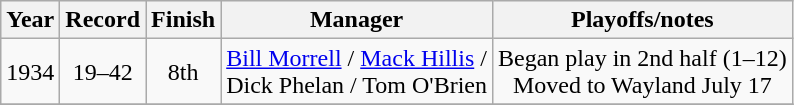<table class="wikitable">
<tr style="background: #F2F2F2;">
<th>Year</th>
<th>Record</th>
<th>Finish</th>
<th>Manager</th>
<th>Playoffs/notes</th>
</tr>
<tr align=center>
<td>1934</td>
<td>19–42</td>
<td>8th</td>
<td><a href='#'>Bill Morrell</a> / <a href='#'>Mack Hillis</a>  /<br>Dick Phelan / Tom O'Brien</td>
<td>Began play in 2nd half (1–12)<br>Moved to Wayland July 17</td>
</tr>
<tr align=center>
</tr>
</table>
